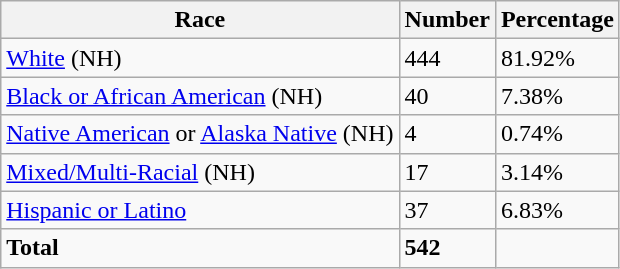<table class="wikitable">
<tr>
<th>Race</th>
<th>Number</th>
<th>Percentage</th>
</tr>
<tr>
<td><a href='#'>White</a> (NH)</td>
<td>444</td>
<td>81.92%</td>
</tr>
<tr>
<td><a href='#'>Black or African American</a> (NH)</td>
<td>40</td>
<td>7.38%</td>
</tr>
<tr>
<td><a href='#'>Native American</a> or <a href='#'>Alaska Native</a> (NH)</td>
<td>4</td>
<td>0.74%</td>
</tr>
<tr>
<td><a href='#'>Mixed/Multi-Racial</a> (NH)</td>
<td>17</td>
<td>3.14%</td>
</tr>
<tr>
<td><a href='#'>Hispanic or Latino</a></td>
<td>37</td>
<td>6.83%</td>
</tr>
<tr>
<td><strong>Total</strong></td>
<td><strong>542</strong></td>
<td></td>
</tr>
</table>
